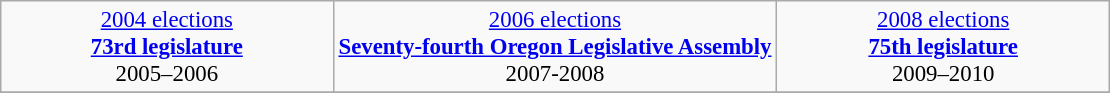<table class="wikitable" style="margin:0.5em auto; font-size:95%;clear:both;">
<tr style="text-align:center;">
<td width="30%" align="center" rowspan="1"><a href='#'>2004 elections</a><br><strong><a href='#'>73rd legislature</a></strong><br>2005–2006</td>
<td width="40%" style="text-align: center;" rowspan="1"><a href='#'>2006 elections</a><br><strong><a href='#'>Seventy-fourth Oregon Legislative Assembly</a></strong><br>2007-2008</td>
<td width="30%" align="center" rowspan="1"><a href='#'>2008 elections</a><br><strong><a href='#'>75th legislature</a></strong><br>2009–2010</td>
</tr>
<tr>
</tr>
</table>
